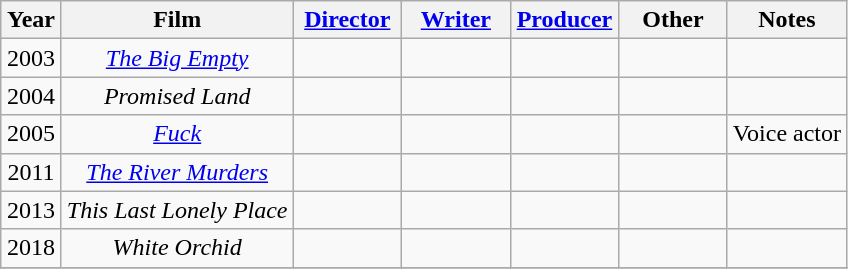<table class="wikitable sortable" style="text-align:center">
<tr>
<th style="width:33px;">Year</th>
<th>Film</th>
<th style="width:65px;"><a href='#'>Director</a></th>
<th width=65><a href='#'>Writer</a></th>
<th width=65><a href='#'>Producer</a></th>
<th width=65>Other</th>
<th>Notes</th>
</tr>
<tr>
<td>2003</td>
<td><em><a href='#'>The Big Empty</a></em></td>
<td></td>
<td></td>
<td></td>
<td></td>
<td></td>
</tr>
<tr>
<td>2004</td>
<td><em>Promised Land</em></td>
<td></td>
<td></td>
<td></td>
<td></td>
<td></td>
</tr>
<tr>
<td>2005</td>
<td><em><a href='#'>Fuck</a></em></td>
<td></td>
<td></td>
<td></td>
<td></td>
<td>Voice actor</td>
</tr>
<tr>
<td>2011</td>
<td><em><a href='#'>The River Murders</a></em></td>
<td></td>
<td></td>
<td></td>
<td></td>
<td></td>
</tr>
<tr>
<td>2013</td>
<td><em>This Last Lonely Place</em></td>
<td></td>
<td></td>
<td></td>
<td></td>
<td></td>
</tr>
<tr>
<td>2018</td>
<td><em>White Orchid</em></td>
<td></td>
<td></td>
<td></td>
<td></td>
<td></td>
</tr>
<tr>
</tr>
</table>
